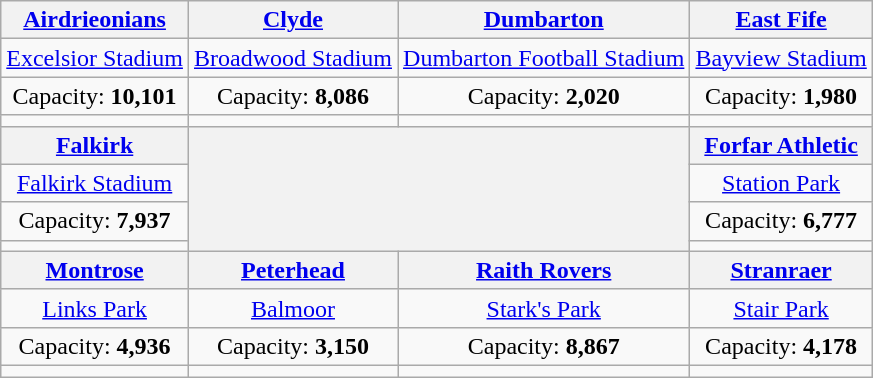<table class="wikitable" style="text-align:center">
<tr>
<th><a href='#'>Airdrieonians</a></th>
<th><a href='#'>Clyde</a></th>
<th><a href='#'>Dumbarton</a></th>
<th><a href='#'>East Fife</a></th>
</tr>
<tr>
<td><a href='#'>Excelsior Stadium</a></td>
<td><a href='#'>Broadwood Stadium</a></td>
<td><a href='#'>Dumbarton Football Stadium</a></td>
<td><a href='#'>Bayview Stadium</a></td>
</tr>
<tr>
<td>Capacity: <strong>10,101</strong></td>
<td>Capacity: <strong>8,086</strong></td>
<td>Capacity: <strong>2,020</strong></td>
<td>Capacity: <strong>1,980</strong></td>
</tr>
<tr>
<td></td>
<td></td>
<td></td>
<td></td>
</tr>
<tr>
<th><a href='#'>Falkirk</a></th>
<th colspan=2 rowspan=4><br></th>
<th><a href='#'>Forfar Athletic</a></th>
</tr>
<tr>
<td><a href='#'>Falkirk Stadium</a></td>
<td><a href='#'>Station Park</a></td>
</tr>
<tr>
<td>Capacity: <strong>7,937</strong></td>
<td>Capacity: <strong>6,777</strong></td>
</tr>
<tr>
<td></td>
<td></td>
</tr>
<tr>
<th><a href='#'>Montrose</a></th>
<th><a href='#'>Peterhead</a></th>
<th><a href='#'>Raith Rovers</a></th>
<th><a href='#'>Stranraer</a></th>
</tr>
<tr>
<td><a href='#'>Links Park</a></td>
<td><a href='#'>Balmoor</a></td>
<td><a href='#'>Stark's Park</a></td>
<td><a href='#'>Stair Park</a></td>
</tr>
<tr>
<td>Capacity: <strong>4,936</strong></td>
<td>Capacity: <strong>3,150</strong></td>
<td>Capacity: <strong>8,867</strong></td>
<td>Capacity: <strong>4,178</strong></td>
</tr>
<tr>
<td></td>
<td></td>
<td></td>
<td></td>
</tr>
</table>
